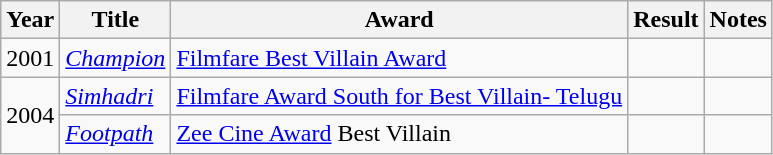<table class="wikitable">
<tr>
<th>Year</th>
<th>Title</th>
<th>Award</th>
<th>Result</th>
<th>Notes</th>
</tr>
<tr>
<td>2001</td>
<td><em><a href='#'>Champion</a></em></td>
<td><a href='#'>Filmfare Best Villain Award</a></td>
<td></td>
<td></td>
</tr>
<tr>
<td rowspan="2">2004</td>
<td><em><a href='#'>Simhadri</a></em></td>
<td><a href='#'>Filmfare Award South for Best Villain- Telugu</a></td>
<td></td>
<td></td>
</tr>
<tr>
<td><em><a href='#'>Footpath</a></em></td>
<td><a href='#'>Zee Cine Award</a> Best Villain</td>
<td></td>
<td></td>
</tr>
</table>
